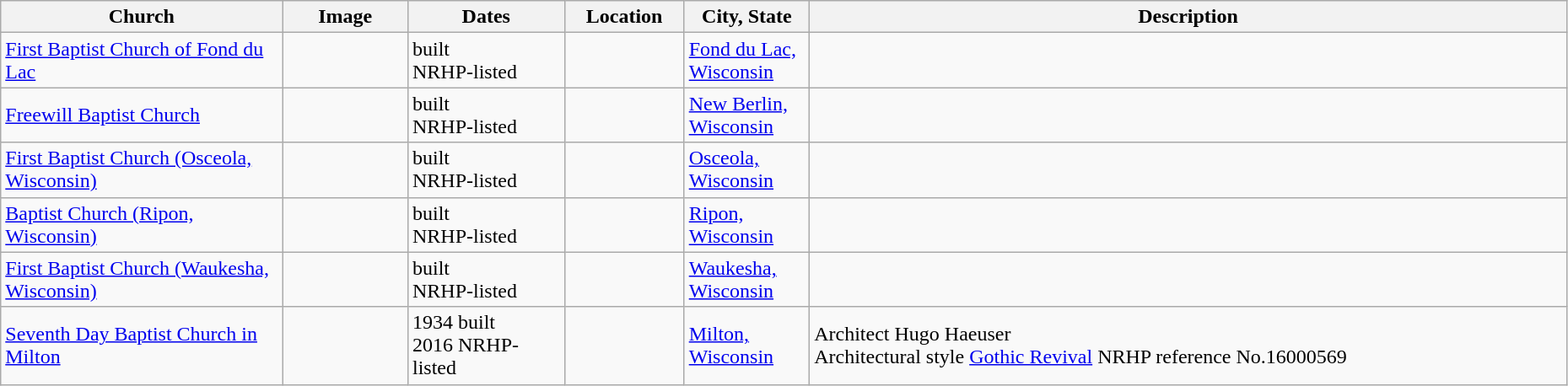<table class="wikitable sortable" style="width:98%">
<tr>
<th width = 18%><strong>Church</strong></th>
<th width = 8% class="unsortable"><strong>Image</strong></th>
<th width = 10%><strong>Dates</strong></th>
<th><strong>Location</strong></th>
<th width = 8%><strong>City, State</strong></th>
<th class="unsortable"><strong>Description</strong></th>
</tr>
<tr ->
<td><a href='#'>First Baptist Church of Fond du Lac</a></td>
<td></td>
<td>built<br> NRHP-listed</td>
<td></td>
<td><a href='#'>Fond du Lac, Wisconsin</a></td>
<td></td>
</tr>
<tr ->
<td><a href='#'>Freewill Baptist Church</a></td>
<td></td>
<td>built<br> NRHP-listed</td>
<td></td>
<td><a href='#'>New Berlin, Wisconsin</a></td>
<td></td>
</tr>
<tr ->
<td><a href='#'>First Baptist Church (Osceola, Wisconsin)</a></td>
<td></td>
<td>built<br> NRHP-listed</td>
<td></td>
<td><a href='#'>Osceola, Wisconsin</a></td>
<td></td>
</tr>
<tr ->
<td><a href='#'>Baptist Church (Ripon, Wisconsin)</a></td>
<td></td>
<td>built<br> NRHP-listed</td>
<td></td>
<td><a href='#'>Ripon, Wisconsin</a></td>
<td></td>
</tr>
<tr ->
<td><a href='#'>First Baptist Church (Waukesha, Wisconsin)</a></td>
<td></td>
<td>built<br> NRHP-listed</td>
<td></td>
<td><a href='#'>Waukesha, Wisconsin</a></td>
<td></td>
</tr>
<tr ->
<td><a href='#'>Seventh Day Baptist Church in Milton</a></td>
<td></td>
<td>1934 built<br>2016 NRHP-listed</td>
<td></td>
<td><a href='#'>Milton, Wisconsin</a></td>
<td>Architect Hugo Haeuser<br>Architectural style <a href='#'>Gothic Revival</a>
NRHP reference <abbr>No.</abbr>16000569</td>
</tr>
</table>
